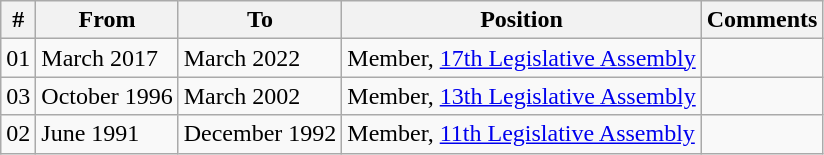<table class="wikitable sortable">
<tr>
<th>#</th>
<th>From</th>
<th>To</th>
<th>Position</th>
<th>Comments</th>
</tr>
<tr>
<td>01</td>
<td>March 2017</td>
<td>March 2022</td>
<td>Member, <a href='#'>17th Legislative Assembly</a></td>
<td></td>
</tr>
<tr>
<td>03</td>
<td>October 1996</td>
<td>March 2002</td>
<td>Member, <a href='#'>13th Legislative Assembly</a></td>
<td></td>
</tr>
<tr>
<td>02</td>
<td>June 1991</td>
<td>December 1992</td>
<td>Member, <a href='#'>11th Legislative Assembly</a></td>
<td></td>
</tr>
</table>
